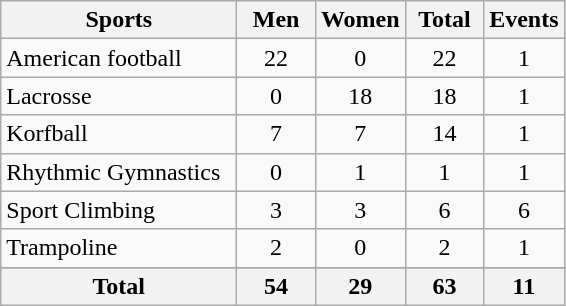<table class="wikitable sortable" style="text-align:center;">
<tr>
<th width=150>Sports</th>
<th width=45>Men</th>
<th width=45>Women</th>
<th width=45>Total</th>
<th width=45>Events</th>
</tr>
<tr>
<td align=left>American football</td>
<td>22</td>
<td>0</td>
<td>22</td>
<td>1</td>
</tr>
<tr>
<td align=left>Lacrosse</td>
<td>0</td>
<td>18</td>
<td>18</td>
<td>1</td>
</tr>
<tr>
<td align=left>Korfball</td>
<td>7</td>
<td>7</td>
<td>14</td>
<td>1</td>
</tr>
<tr>
<td align=left>Rhythmic Gymnastics</td>
<td>0</td>
<td>1</td>
<td>1</td>
<td>1</td>
</tr>
<tr>
<td align=left>Sport Climbing</td>
<td>3</td>
<td>3</td>
<td>6</td>
<td>6</td>
</tr>
<tr>
<td align=left>Trampoline</td>
<td>2</td>
<td>0</td>
<td>2</td>
<td>1</td>
</tr>
<tr>
</tr>
<tr class="sortbottom">
<th>Total</th>
<th>54</th>
<th>29</th>
<th>63</th>
<th>11</th>
</tr>
</table>
